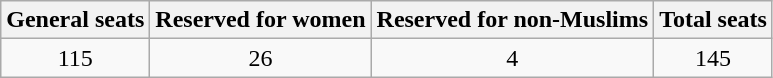<table class="wikitable">
<tr>
<th style="text-align:center">General seats</th>
<th style="text-align:center">Reserved for women</th>
<th style="text-align:center">Reserved for non-Muslims</th>
<th style="text-align:center">Total seats</th>
</tr>
<tr>
<td style="text-align:center">115</td>
<td style="text-align:center">26</td>
<td style="text-align:center">4</td>
<td style="text-align:center">145</td>
</tr>
</table>
